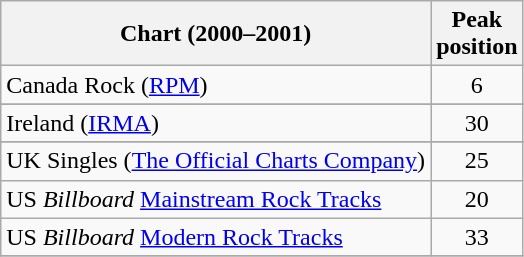<table class="wikitable sortable">
<tr>
<th>Chart (2000–2001)</th>
<th>Peak<br> position</th>
</tr>
<tr>
<td>Canada Rock (<a href='#'>RPM</a>)</td>
<td align="center">6</td>
</tr>
<tr>
</tr>
<tr>
<td>Ireland (<a href='#'>IRMA</a>)</td>
<td align="center">30</td>
</tr>
<tr>
</tr>
<tr>
<td>UK Singles (<a href='#'>The Official Charts Company</a>)</td>
<td align="center">25</td>
</tr>
<tr>
<td>US <em>Billboard</em> <a href='#'>Mainstream Rock Tracks</a></td>
<td align="center">20</td>
</tr>
<tr>
<td>US <em>Billboard</em> <a href='#'>Modern Rock Tracks</a></td>
<td align="center">33</td>
</tr>
<tr>
</tr>
</table>
